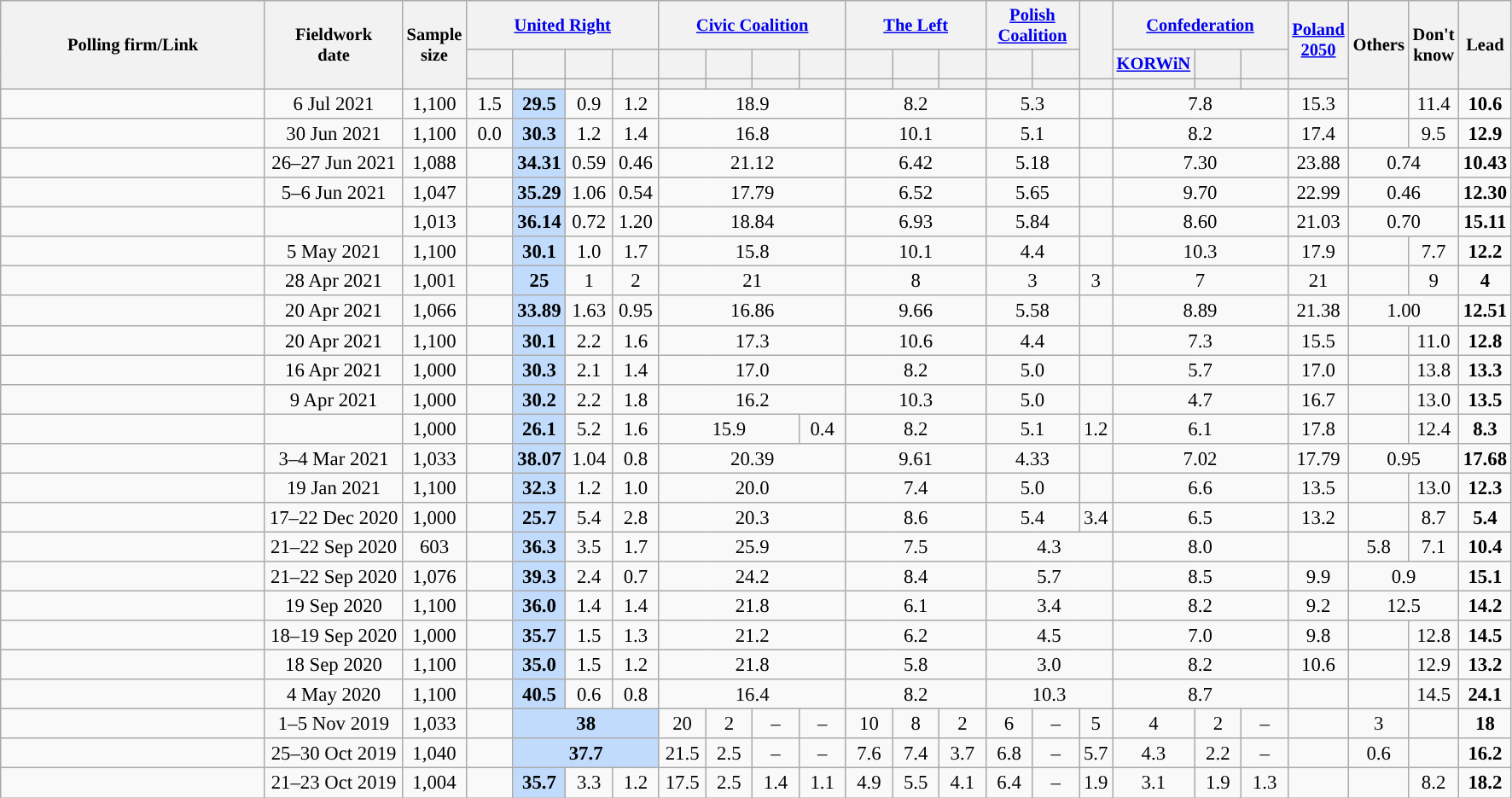<table class="wikitable sortable collapsible" style="text-align:center; font-size:95%; line-height:16px">
<tr style="font-weight:bold;font-size:90%;">
<th rowspan="3" style="width:200px;">Polling firm/Link</th>
<th rowspan="3" data-sort-type="date">Fieldwork<br>date</th>
<th rowspan="3" style="width:20px;">Sample<br>size</th>
<th colspan="4"><a href='#'>United Right</a></th>
<th colspan="4"><a href='#'>Civic Coalition</a></th>
<th colspan="3"><a href='#'>The Left</a></th>
<th colspan="2"><a href='#'>Polish Coalition</a></th>
<th rowspan="2"><a href='#'></a></th>
<th colspan="3" class="unsortable"><a href='#'>Confederation</a></th>
<th rowspan="2" class="unsortable" style="width:30px;"><a href='#'>Poland 2050</a></th>
<th rowspan="3" class="unsortable" data-sort-type="number" style="width:30px;">Others</th>
<th rowspan="3" class="unsortable" data-sort-type="number" style="width:30px;">Don't know</th>
<th rowspan="3" class="unsortable" data-sort-type="number" style="width:30px;">Lead</th>
</tr>
<tr style="font-size:90%;">
<th style="width:30px;" class="unsortable"><a href='#'></a></th>
<th style="width:30px;" class="unsortable"><a href='#'></a></th>
<th style="width:30px;" class="unsortable"><a href='#'></a></th>
<th style="width:30px;" class="unsortable"><a href='#'></a></th>
<th style="width:30px;" class="unsortable"><a href='#'></a></th>
<th style="width:30px;" class="unsortable"><a href='#'></a></th>
<th style="width:30px;" class="unsortable"><a href='#'></a></th>
<th style="width:30px;" class="unsortable"><a href='#'></a></th>
<th style="width:30px;" class="unsortable"><a href='#'></a></th>
<th style="width:30px;" class="unsortable"><a href='#'></a></th>
<th style="width:30px;" class="unsortable"><a href='#'></a></th>
<th style="width:30px;" class="unsortable"><a href='#'></a></th>
<th style="width:30px;" class="unsortable"><a href='#'></a></th>
<th style="width:30px;" class="unsortable"><a href='#'>KORWiN</a></th>
<th style="width:30px;" class="unsortable"><a href='#'></a></th>
<th style="width:30px;" class="unsortable"><a href='#'></a></th>
</tr>
<tr>
<th class="unsortable" data-sort-type="number" style="height:1px; background:"></th>
<th class="unsortable" data-sort-type="number" style="height:1px; background:"></th>
<th class="unsortable" data-sort-type="number" style="height:1px; background:"></th>
<th class="unsortable" data-sort-type="number" style="height:1px; background:"></th>
<th class="unsortable" data-sort-type="number" style="height:1px; background:"></th>
<th class="unsortable" data-sort-type="number" style="height:1px; background:"></th>
<th class="unsortable" data-sort-type="number" style="height:1px; background:"></th>
<th class="unsortable" data-sort-type="number" style="height:1px; background:"></th>
<th class="unsortable" data-sort-type="number" style="height:1px; background:"></th>
<th class="unsortable" data-sort-type="number" style="height:1px; background:"></th>
<th class="unsortable" data-sort-type="number" style="height:1px; background:"></th>
<th class="unsortable" data-sort-type="number" style="height:1px; background:"></th>
<th class="unsortable" data-sort-type="number" style="height:1px; background:"></th>
<th class="unsortable" data-sort-type="number" style="height:1px; background:"></th>
<th class="unsortable" data-sort-type="number" style="height:1px; background:"></th>
<th class="unsortable" data-sort-type="number" style="height:1px; background:"></th>
<th class="unsortable" data-sort-type="number" style="height:1px; background:"></th>
<th class="unsortable" data-sort-type="number" style="height:1px; background:"></th>
</tr>
<tr>
<td></td>
<td data-sort-value="2021-07-06">6 Jul 2021</td>
<td>1,100</td>
<td>1.5</td>
<td style="background:#C0DBFC"><strong>29.5</strong></td>
<td>0.9</td>
<td>1.2</td>
<td colspan="4">18.9</td>
<td colspan="3">8.2</td>
<td colspan="2">5.3</td>
<td></td>
<td colspan="3">7.8</td>
<td>15.3</td>
<td></td>
<td>11.4</td>
<td style="background:"><strong>10.6</strong></td>
</tr>
<tr>
<td></td>
<td data-sort-value="2021-06-30">30 Jun 2021</td>
<td>1,100</td>
<td>0.0</td>
<td style="background:#C0DBFC"><strong>30.3</strong></td>
<td>1.2</td>
<td>1.4</td>
<td colspan="4">16.8</td>
<td colspan="3">10.1</td>
<td colspan="2">5.1</td>
<td></td>
<td colspan="3">8.2</td>
<td>17.4</td>
<td></td>
<td>9.5</td>
<td style="background:"><strong>12.9</strong></td>
</tr>
<tr>
<td></td>
<td data-sort-value="2021-06-27">26–27 Jun 2021</td>
<td>1,088</td>
<td></td>
<td style="background:#C0DBFC;"><strong>34.31</strong></td>
<td>0.59</td>
<td>0.46</td>
<td colspan="4">21.12</td>
<td colspan="3">6.42</td>
<td colspan="2">5.18</td>
<td></td>
<td colspan="3">7.30</td>
<td>23.88</td>
<td colspan="2">0.74</td>
<td style="background:"><strong>10.43</strong></td>
</tr>
<tr>
<td></td>
<td data-sort-value="2021-06-06">5–6 Jun 2021</td>
<td>1,047</td>
<td></td>
<td style="background:#C0DBFC;"><strong>35.29</strong></td>
<td>1.06</td>
<td>0.54</td>
<td colspan="4">17.79</td>
<td colspan="3">6.52</td>
<td colspan="2">5.65</td>
<td></td>
<td colspan="3">9.70</td>
<td>22.99</td>
<td colspan="2">0.46</td>
<td style="background:"><strong>12.30</strong></td>
</tr>
<tr>
<td></td>
<td data-sort-value="2021-05-20"></td>
<td>1,013</td>
<td></td>
<td style="background:#C0DBFC;"><strong>36.14</strong></td>
<td>0.72</td>
<td>1.20</td>
<td colspan="4">18.84</td>
<td colspan="3">6.93</td>
<td colspan="2">5.84</td>
<td></td>
<td colspan="3">8.60</td>
<td>21.03</td>
<td colspan="2">0.70</td>
<td style="background:"><strong>15.11</strong></td>
</tr>
<tr>
<td></td>
<td data-sort-value="2021-05-05">5 May 2021</td>
<td>1,100</td>
<td></td>
<td style="background:#C0DBFC"><strong>30.1</strong></td>
<td>1.0</td>
<td>1.7</td>
<td colspan="4">15.8</td>
<td colspan="3">10.1</td>
<td colspan="2">4.4</td>
<td></td>
<td colspan="3">10.3</td>
<td>17.9</td>
<td></td>
<td>7.7</td>
<td style="background:"><strong>12.2</strong></td>
</tr>
<tr>
<td></td>
<td data-sort-value="2021-04-28">28 Apr 2021</td>
<td>1,001</td>
<td></td>
<td style="background:#C0DBFC"><strong>25</strong></td>
<td>1</td>
<td>2</td>
<td colspan="4">21</td>
<td colspan="3">8</td>
<td colspan="2">3</td>
<td>3</td>
<td colspan="3">7</td>
<td>21</td>
<td></td>
<td>9</td>
<td style="background:"><strong>4</strong></td>
</tr>
<tr>
<td></td>
<td data-sort-value="2021-04-20">20 Apr 2021</td>
<td>1,066</td>
<td></td>
<td style="background:#C0DBFC"><strong>33.89</strong></td>
<td>1.63</td>
<td>0.95</td>
<td colspan="4">16.86</td>
<td colspan="3">9.66</td>
<td colspan="2">5.58</td>
<td></td>
<td colspan="3">8.89</td>
<td>21.38</td>
<td colspan="2">1.00</td>
<td style="background:"><strong>12.51</strong></td>
</tr>
<tr>
<td></td>
<td data-sort-value="2021-04-20">20 Apr 2021</td>
<td>1,100</td>
<td></td>
<td style="background:#C0DBFC"><strong>30.1</strong></td>
<td>2.2</td>
<td>1.6</td>
<td colspan="4">17.3</td>
<td colspan="3">10.6</td>
<td colspan="2">4.4</td>
<td></td>
<td colspan="3">7.3</td>
<td>15.5</td>
<td></td>
<td>11.0</td>
<td style="background:"><strong>12.8</strong></td>
</tr>
<tr>
<td></td>
<td data-sort-value="2021-04-16">16 Apr 2021</td>
<td>1,000</td>
<td></td>
<td style="background:#C0DBFC"><strong>30.3</strong></td>
<td>2.1</td>
<td>1.4</td>
<td colspan="4">17.0</td>
<td colspan="3">8.2</td>
<td colspan="2">5.0</td>
<td></td>
<td colspan="3">5.7</td>
<td>17.0</td>
<td></td>
<td>13.8</td>
<td style="background:"><strong>13.3</strong></td>
</tr>
<tr>
<td></td>
<td data-sort-value="2021-04-09">9 Apr 2021</td>
<td>1,000</td>
<td></td>
<td style="background:#C0DBFC"><strong>30.2</strong></td>
<td>2.2</td>
<td>1.8</td>
<td colspan="4">16.2</td>
<td colspan="3">10.3</td>
<td colspan="2">5.0</td>
<td></td>
<td colspan="3">4.7</td>
<td>16.7</td>
<td></td>
<td>13.0</td>
<td style="background:"><strong>13.5</strong></td>
</tr>
<tr>
<td></td>
<td data-sort-value="2021-03-30"></td>
<td>1,000</td>
<td></td>
<td style="background:#C0DBFC"><strong>26.1</strong></td>
<td>5.2</td>
<td>1.6</td>
<td colspan="3">15.9</td>
<td>0.4</td>
<td colspan="3">8.2</td>
<td colspan="2">5.1</td>
<td>1.2</td>
<td colspan="3">6.1</td>
<td>17.8</td>
<td></td>
<td>12.4</td>
<td style="background:"><strong>8.3</strong></td>
</tr>
<tr>
<td></td>
<td data-sort-value="2021-03-04">3–4 Mar 2021</td>
<td>1,033</td>
<td></td>
<td style="background:#C0DBFC"><strong>38.07</strong></td>
<td>1.04</td>
<td>0.8</td>
<td colspan="4">20.39</td>
<td colspan="3">9.61</td>
<td colspan="2">4.33</td>
<td></td>
<td colspan="3">7.02</td>
<td>17.79</td>
<td colspan="2">0.95</td>
<td style="background:"><strong>17.68</strong></td>
</tr>
<tr>
<td></td>
<td data-sort-value="2021-01-19">19 Jan 2021</td>
<td>1,100</td>
<td></td>
<td style="background:#C0DBFC"><strong>32.3</strong></td>
<td>1.2</td>
<td>1.0</td>
<td colspan="4">20.0</td>
<td colspan="3">7.4</td>
<td colspan="2">5.0</td>
<td></td>
<td colspan="3">6.6</td>
<td>13.5</td>
<td></td>
<td>13.0</td>
<td style="background:"><strong>12.3</strong></td>
</tr>
<tr>
<td></td>
<td data-sort-value="2020-12-21">17–22 Dec 2020</td>
<td>1,000</td>
<td></td>
<td style="background:#C0DBFC"><strong>25.7</strong></td>
<td>5.4</td>
<td>2.8</td>
<td colspan="4">20.3</td>
<td colspan="3">8.6</td>
<td colspan="2">5.4</td>
<td>3.4</td>
<td colspan="3">6.5</td>
<td>13.2</td>
<td></td>
<td>8.7</td>
<td style="background:"><strong>5.4</strong></td>
</tr>
<tr>
<td></td>
<td data-sort-value="2020-09-22">21–22 Sep 2020</td>
<td>603</td>
<td></td>
<td style="background:#C0DBFC"><strong>36.3</strong></td>
<td>3.5</td>
<td>1.7</td>
<td colspan="4">25.9</td>
<td colspan="3">7.5</td>
<td colspan="3">4.3</td>
<td colspan="3">8.0</td>
<td></td>
<td>5.8</td>
<td>7.1</td>
<td style="background:"><strong>10.4</strong></td>
</tr>
<tr>
<td></td>
<td data-sort-value="2020-09-22">21–22 Sep 2020</td>
<td>1,076</td>
<td></td>
<td style="background:#C0DBFC"><strong>39.3</strong></td>
<td>2.4</td>
<td>0.7</td>
<td colspan="4">24.2</td>
<td colspan="3">8.4</td>
<td colspan="3">5.7</td>
<td colspan="3">8.5</td>
<td>9.9</td>
<td colspan="2">0.9</td>
<td style="background:"><strong>15.1</strong></td>
</tr>
<tr>
<td></td>
<td data-sort-value="2020-09-19">19 Sep 2020</td>
<td>1,100</td>
<td></td>
<td style="background:#C0DBFC"><strong>36.0</strong></td>
<td>1.4</td>
<td>1.4</td>
<td colspan="4">21.8</td>
<td colspan="3">6.1</td>
<td colspan="3">3.4</td>
<td colspan="3">8.2</td>
<td>9.2</td>
<td colspan="2">12.5</td>
<td style="background:"><strong>14.2</strong></td>
</tr>
<tr>
<td></td>
<td data-sort-value="2020-09-19">18–19 Sep 2020</td>
<td>1,000</td>
<td></td>
<td style="background:#C0DBFC"><strong>35.7</strong></td>
<td>1.5</td>
<td>1.3</td>
<td colspan="4">21.2</td>
<td colspan="3">6.2</td>
<td colspan="3">4.5</td>
<td colspan="3">7.0</td>
<td>9.8</td>
<td></td>
<td>12.8</td>
<td style="background:"><strong>14.5</strong></td>
</tr>
<tr>
<td></td>
<td data-sort-value="2020-09-18">18 Sep 2020</td>
<td>1,100</td>
<td></td>
<td style="background:#C0DBFC"><strong>35.0</strong></td>
<td>1.5</td>
<td>1.2</td>
<td colspan="4">21.8</td>
<td colspan="3">5.8</td>
<td colspan="3">3.0</td>
<td colspan="3">8.2</td>
<td>10.6</td>
<td></td>
<td>12.9</td>
<td style="background:"><strong>13.2</strong></td>
</tr>
<tr>
<td></td>
<td data-sort-value="2020-05-04">4 May 2020</td>
<td>1,100</td>
<td></td>
<td style="background:#C0DBFC"><strong>40.5</strong></td>
<td>0.6</td>
<td>0.8</td>
<td colspan="4">16.4</td>
<td colspan="3">8.2</td>
<td colspan="3">10.3</td>
<td colspan="3">8.7</td>
<td></td>
<td></td>
<td>14.5</td>
<td style="background:"><strong>24.1</strong></td>
</tr>
<tr>
<td></td>
<td data-sort-value="2019-11-05">1–5 Nov 2019</td>
<td>1,033</td>
<td></td>
<td colspan="3" style="background:#C0DBFC"><strong>38</strong></td>
<td>20</td>
<td>2</td>
<td>–</td>
<td>–</td>
<td>10</td>
<td>8</td>
<td>2</td>
<td>6</td>
<td>–</td>
<td>5</td>
<td>4</td>
<td>2</td>
<td>–</td>
<td></td>
<td>3</td>
<td></td>
<td style="background:"><strong>18</strong></td>
</tr>
<tr>
<td></td>
<td data-sort-value="2019-10-30">25–30 Oct 2019</td>
<td>1,040</td>
<td></td>
<td colspan="3" style="background:#C0DBFC"><strong>37.7</strong></td>
<td>21.5</td>
<td>2.5</td>
<td>–</td>
<td>–</td>
<td>7.6</td>
<td>7.4</td>
<td>3.7</td>
<td>6.8</td>
<td>–</td>
<td>5.7</td>
<td>4.3</td>
<td>2.2</td>
<td>–</td>
<td></td>
<td>0.6</td>
<td></td>
<td style="background:"><strong>16.2</strong></td>
</tr>
<tr>
<td></td>
<td data-sort-value="2019-10-23">21–23 Oct 2019</td>
<td>1,004</td>
<td></td>
<td style="background:#C0DBFC"><strong>35.7</strong></td>
<td>3.3</td>
<td>1.2</td>
<td>17.5</td>
<td>2.5</td>
<td>1.4</td>
<td>1.1</td>
<td>4.9</td>
<td>5.5</td>
<td>4.1</td>
<td>6.4</td>
<td>–</td>
<td>1.9</td>
<td>3.1</td>
<td>1.9</td>
<td>1.3</td>
<td></td>
<td></td>
<td>8.2</td>
<td style="background:"><strong>18.2</strong></td>
</tr>
</table>
